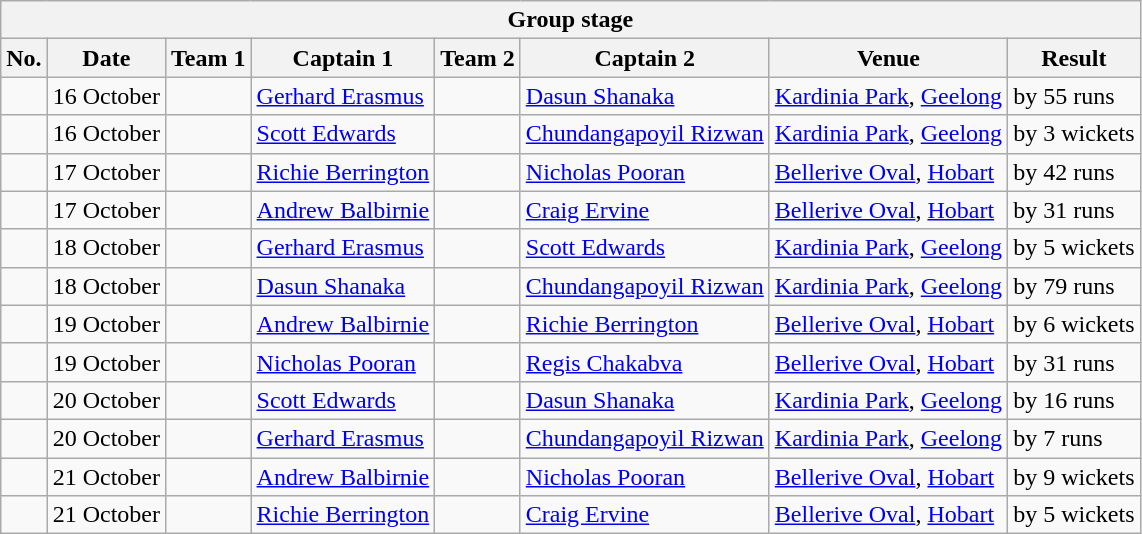<table class="wikitable">
<tr>
<th colspan="9">Group stage</th>
</tr>
<tr>
<th>No.</th>
<th>Date</th>
<th>Team 1</th>
<th>Captain 1</th>
<th>Team 2</th>
<th>Captain 2</th>
<th>Venue</th>
<th>Result</th>
</tr>
<tr>
<td></td>
<td>16 October</td>
<td></td>
<td><a href='#'>Gerhard Erasmus</a></td>
<td></td>
<td><a href='#'>Dasun Shanaka</a></td>
<td><a href='#'>Kardinia Park</a>, <a href='#'>Geelong</a></td>
<td> by 55 runs</td>
</tr>
<tr>
<td></td>
<td>16 October</td>
<td></td>
<td><a href='#'>Scott Edwards</a></td>
<td></td>
<td><a href='#'>Chundangapoyil Rizwan</a></td>
<td><a href='#'>Kardinia Park</a>, <a href='#'>Geelong</a></td>
<td> by 3 wickets</td>
</tr>
<tr>
<td></td>
<td>17 October</td>
<td></td>
<td><a href='#'>Richie Berrington</a></td>
<td></td>
<td><a href='#'>Nicholas Pooran</a></td>
<td><a href='#'>Bellerive Oval</a>, <a href='#'>Hobart</a></td>
<td> by 42 runs</td>
</tr>
<tr>
<td></td>
<td>17 October</td>
<td></td>
<td><a href='#'>Andrew Balbirnie</a></td>
<td></td>
<td><a href='#'>Craig Ervine</a></td>
<td><a href='#'>Bellerive Oval</a>, <a href='#'>Hobart</a></td>
<td> by 31 runs</td>
</tr>
<tr>
<td></td>
<td>18 October</td>
<td></td>
<td><a href='#'>Gerhard Erasmus</a></td>
<td></td>
<td><a href='#'>Scott Edwards</a></td>
<td><a href='#'>Kardinia Park</a>, <a href='#'>Geelong</a></td>
<td> by 5 wickets</td>
</tr>
<tr>
<td></td>
<td>18 October</td>
<td></td>
<td><a href='#'>Dasun Shanaka</a></td>
<td></td>
<td><a href='#'>Chundangapoyil Rizwan</a></td>
<td><a href='#'>Kardinia Park</a>, <a href='#'>Geelong</a></td>
<td> by 79 runs</td>
</tr>
<tr>
<td></td>
<td>19 October</td>
<td></td>
<td><a href='#'>Andrew Balbirnie</a></td>
<td></td>
<td><a href='#'>Richie Berrington</a></td>
<td><a href='#'>Bellerive Oval</a>, <a href='#'>Hobart</a></td>
<td> by 6 wickets</td>
</tr>
<tr>
<td></td>
<td>19 October</td>
<td></td>
<td><a href='#'>Nicholas Pooran</a></td>
<td></td>
<td><a href='#'>Regis Chakabva</a></td>
<td><a href='#'>Bellerive Oval</a>, <a href='#'>Hobart</a></td>
<td> by 31 runs</td>
</tr>
<tr>
<td></td>
<td>20 October</td>
<td></td>
<td><a href='#'>Scott Edwards</a></td>
<td></td>
<td><a href='#'>Dasun Shanaka</a></td>
<td><a href='#'>Kardinia Park</a>, <a href='#'>Geelong</a></td>
<td> by 16 runs</td>
</tr>
<tr>
<td></td>
<td>20 October</td>
<td></td>
<td><a href='#'>Gerhard Erasmus</a></td>
<td></td>
<td><a href='#'>Chundangapoyil Rizwan</a></td>
<td><a href='#'>Kardinia Park</a>, <a href='#'>Geelong</a></td>
<td> by 7 runs</td>
</tr>
<tr>
<td></td>
<td>21 October</td>
<td></td>
<td><a href='#'>Andrew Balbirnie</a></td>
<td></td>
<td><a href='#'>Nicholas Pooran</a></td>
<td><a href='#'>Bellerive Oval</a>, <a href='#'>Hobart</a></td>
<td> by 9 wickets</td>
</tr>
<tr>
<td></td>
<td>21 October</td>
<td></td>
<td><a href='#'>Richie Berrington</a></td>
<td></td>
<td><a href='#'>Craig Ervine</a></td>
<td><a href='#'>Bellerive Oval</a>, <a href='#'>Hobart</a></td>
<td> by 5 wickets</td>
</tr>
</table>
